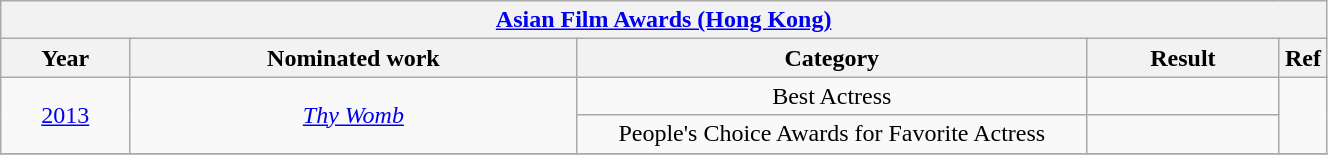<table width="70%" class="wikitable sortable">
<tr>
<th colspan="5" align="center"><a href='#'>Asian Film Awards (Hong Kong)</a></th>
</tr>
<tr>
<th width="10%">Year</th>
<th width="35%">Nominated work</th>
<th width="40%">Category</th>
<th width="15%">Result</th>
<th width="15%">Ref</th>
</tr>
<tr>
<td rowspan = 2 align="center"><a href='#'>2013</a></td>
<td rowspan = 2 align="center"><em><a href='#'>Thy Womb</a></em></td>
<td align="center">Best Actress</td>
<td></td>
<td rowspan = 2 align="center"></td>
</tr>
<tr>
<td align="center">People's Choice Awards for Favorite Actress</td>
<td></td>
</tr>
<tr>
</tr>
</table>
